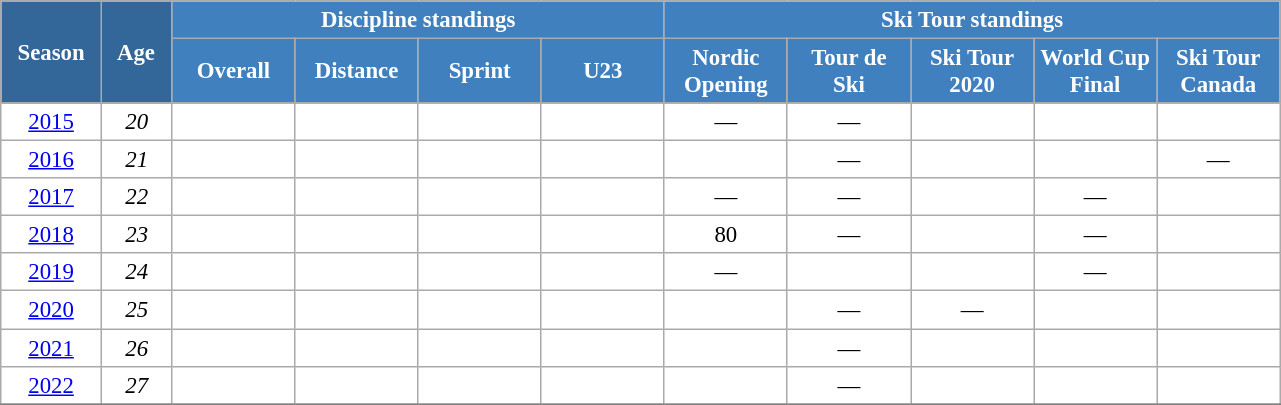<table class="wikitable" style="font-size:95%; text-align:center; border:grey solid 1px; border-collapse:collapse; background:#ffffff;">
<tr>
<th style="background-color:#369; color:white; width:60px;" rowspan="2"> Season </th>
<th style="background-color:#369; color:white; width:40px;" rowspan="2"> Age </th>
<th style="background-color:#4180be; color:white;" colspan="4">Discipline standings</th>
<th style="background-color:#4180be; color:white;" colspan="5">Ski Tour standings</th>
</tr>
<tr>
<th style="background-color:#4180be; color:white; width:75px;">Overall</th>
<th style="background-color:#4180be; color:white; width:75px;">Distance</th>
<th style="background-color:#4180be; color:white; width:75px;">Sprint</th>
<th style="background-color:#4180be; color:white; width:75px;">U23</th>
<th style="background-color:#4180be; color:white; width:75px;">Nordic<br>Opening</th>
<th style="background-color:#4180be; color:white; width:75px;">Tour de<br>Ski</th>
<th style="background-color:#4180be; color:white; width:75px;">Ski Tour<br>2020</th>
<th style="background-color:#4180be; color:white; width:75px;">World Cup<br>Final</th>
<th style="background-color:#4180be; color:white; width:75px;">Ski Tour<br>Canada</th>
</tr>
<tr>
<td><a href='#'>2015</a></td>
<td><em>20</em></td>
<td></td>
<td></td>
<td></td>
<td></td>
<td>—</td>
<td>—</td>
<td></td>
<td></td>
<td></td>
</tr>
<tr>
<td><a href='#'>2016</a></td>
<td><em>21</em></td>
<td></td>
<td></td>
<td></td>
<td></td>
<td></td>
<td>—</td>
<td></td>
<td></td>
<td>—</td>
</tr>
<tr>
<td><a href='#'>2017</a></td>
<td><em>22</em></td>
<td></td>
<td></td>
<td></td>
<td></td>
<td>—</td>
<td>—</td>
<td></td>
<td>—</td>
<td></td>
</tr>
<tr>
<td><a href='#'>2018</a></td>
<td><em>23</em></td>
<td></td>
<td></td>
<td></td>
<td></td>
<td>80</td>
<td>—</td>
<td></td>
<td>—</td>
<td></td>
</tr>
<tr>
<td><a href='#'>2019</a></td>
<td><em>24</em></td>
<td></td>
<td></td>
<td></td>
<td></td>
<td>—</td>
<td></td>
<td></td>
<td>—</td>
<td></td>
</tr>
<tr>
<td><a href='#'>2020</a></td>
<td><em>25</em></td>
<td></td>
<td></td>
<td></td>
<td></td>
<td></td>
<td>—</td>
<td>—</td>
<td></td>
<td></td>
</tr>
<tr>
<td><a href='#'>2021</a></td>
<td><em>26</em></td>
<td></td>
<td></td>
<td></td>
<td></td>
<td></td>
<td>—</td>
<td></td>
<td></td>
<td></td>
</tr>
<tr>
<td><a href='#'>2022</a></td>
<td><em>27</em></td>
<td></td>
<td></td>
<td></td>
<td></td>
<td></td>
<td>—</td>
<td></td>
<td></td>
<td></td>
</tr>
<tr>
</tr>
</table>
